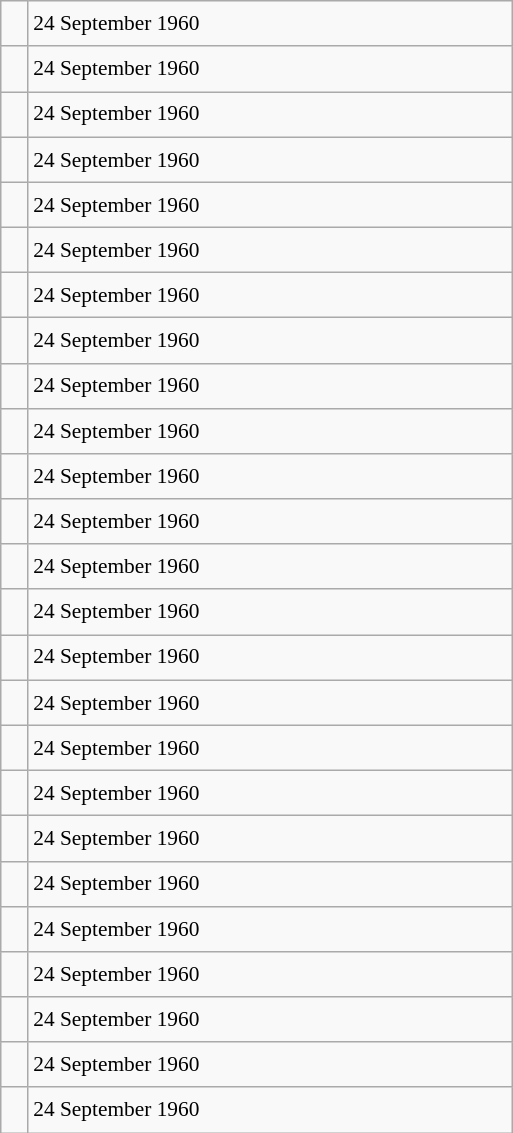<table class="wikitable" style="font-size: 89%; float: left; width: 24em; margin-right: 1em; line-height: 1.65em">
<tr>
<td></td>
<td>24 September 1960</td>
</tr>
<tr>
<td></td>
<td>24 September 1960</td>
</tr>
<tr>
<td></td>
<td>24 September 1960</td>
</tr>
<tr>
<td></td>
<td>24 September 1960</td>
</tr>
<tr>
<td></td>
<td>24 September 1960</td>
</tr>
<tr>
<td></td>
<td>24 September 1960</td>
</tr>
<tr>
<td></td>
<td>24 September 1960</td>
</tr>
<tr>
<td></td>
<td>24 September 1960</td>
</tr>
<tr>
<td></td>
<td>24 September 1960</td>
</tr>
<tr>
<td></td>
<td>24 September 1960</td>
</tr>
<tr>
<td></td>
<td>24 September 1960</td>
</tr>
<tr>
<td></td>
<td>24 September 1960</td>
</tr>
<tr>
<td></td>
<td>24 September 1960</td>
</tr>
<tr>
<td></td>
<td>24 September 1960</td>
</tr>
<tr>
<td></td>
<td>24 September 1960</td>
</tr>
<tr>
<td></td>
<td>24 September 1960</td>
</tr>
<tr>
<td></td>
<td>24 September 1960</td>
</tr>
<tr>
<td></td>
<td>24 September 1960</td>
</tr>
<tr>
<td></td>
<td>24 September 1960</td>
</tr>
<tr>
<td></td>
<td>24 September 1960</td>
</tr>
<tr>
<td></td>
<td>24 September 1960</td>
</tr>
<tr>
<td></td>
<td>24 September 1960</td>
</tr>
<tr>
<td></td>
<td>24 September 1960</td>
</tr>
<tr>
<td></td>
<td>24 September 1960</td>
</tr>
<tr>
<td></td>
<td>24 September 1960</td>
</tr>
</table>
